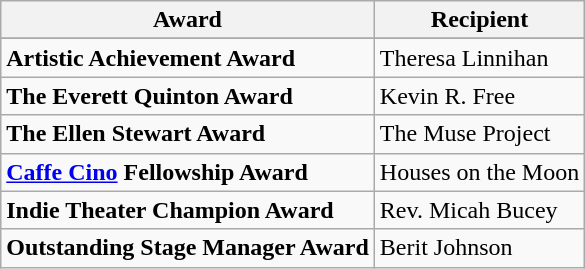<table class="wikitable">
<tr>
<th>Award </th>
<th>Recipient</th>
</tr>
<tr>
</tr>
<tr>
<td><strong>Artistic Achievement Award</strong></td>
<td>Theresa Linnihan</td>
</tr>
<tr>
<td><strong>The Everett Quinton Award</strong></td>
<td>Kevin R. Free</td>
</tr>
<tr>
<td><strong>The Ellen Stewart Award</strong></td>
<td>The Muse Project</td>
</tr>
<tr>
<td><strong><a href='#'>Caffe Cino</a> Fellowship Award</strong></td>
<td>Houses on the Moon</td>
</tr>
<tr>
<td><strong>Indie Theater Champion Award</strong></td>
<td>Rev. Micah Bucey</td>
</tr>
<tr>
<td><strong>Outstanding Stage Manager Award</strong></td>
<td>Berit Johnson</td>
</tr>
</table>
